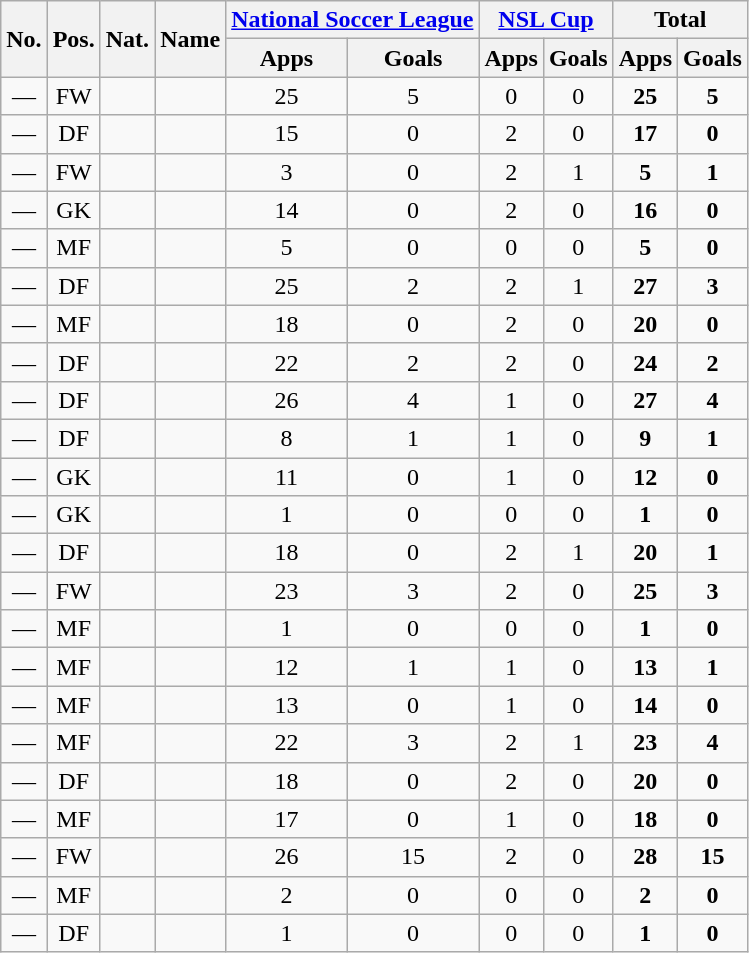<table class="wikitable sortable" style="text-align:center">
<tr>
<th rowspan="2">No.</th>
<th rowspan="2">Pos.</th>
<th rowspan="2">Nat.</th>
<th rowspan="2">Name</th>
<th colspan="2"><a href='#'>National Soccer League</a></th>
<th colspan="2"><a href='#'>NSL Cup</a></th>
<th colspan="2">Total</th>
</tr>
<tr>
<th>Apps</th>
<th>Goals</th>
<th>Apps</th>
<th>Goals</th>
<th>Apps</th>
<th>Goals</th>
</tr>
<tr>
<td>—</td>
<td>FW</td>
<td></td>
<td align=left></td>
<td>25</td>
<td>5</td>
<td>0</td>
<td>0</td>
<td><strong>25</strong></td>
<td><strong>5</strong></td>
</tr>
<tr>
<td>—</td>
<td>DF</td>
<td></td>
<td align=left></td>
<td>15</td>
<td>0</td>
<td>2</td>
<td>0</td>
<td><strong>17</strong></td>
<td><strong>0</strong></td>
</tr>
<tr>
<td>—</td>
<td>FW</td>
<td></td>
<td align=left></td>
<td>3</td>
<td>0</td>
<td>2</td>
<td>1</td>
<td><strong>5</strong></td>
<td><strong>1</strong></td>
</tr>
<tr>
<td>—</td>
<td>GK</td>
<td></td>
<td align=left></td>
<td>14</td>
<td>0</td>
<td>2</td>
<td>0</td>
<td><strong>16</strong></td>
<td><strong>0</strong></td>
</tr>
<tr>
<td>—</td>
<td>MF</td>
<td></td>
<td align=left></td>
<td>5</td>
<td>0</td>
<td>0</td>
<td>0</td>
<td><strong>5</strong></td>
<td><strong>0</strong></td>
</tr>
<tr>
<td>—</td>
<td>DF</td>
<td></td>
<td align=left></td>
<td>25</td>
<td>2</td>
<td>2</td>
<td>1</td>
<td><strong>27</strong></td>
<td><strong>3</strong></td>
</tr>
<tr>
<td>—</td>
<td>MF</td>
<td></td>
<td align=left></td>
<td>18</td>
<td>0</td>
<td>2</td>
<td>0</td>
<td><strong>20</strong></td>
<td><strong>0</strong></td>
</tr>
<tr>
<td>—</td>
<td>DF</td>
<td></td>
<td align=left></td>
<td>22</td>
<td>2</td>
<td>2</td>
<td>0</td>
<td><strong>24</strong></td>
<td><strong>2</strong></td>
</tr>
<tr>
<td>—</td>
<td>DF</td>
<td></td>
<td align=left></td>
<td>26</td>
<td>4</td>
<td>1</td>
<td>0</td>
<td><strong>27</strong></td>
<td><strong>4</strong></td>
</tr>
<tr>
<td>—</td>
<td>DF</td>
<td></td>
<td align=left></td>
<td>8</td>
<td>1</td>
<td>1</td>
<td>0</td>
<td><strong>9</strong></td>
<td><strong>1</strong></td>
</tr>
<tr>
<td>—</td>
<td>GK</td>
<td></td>
<td align=left></td>
<td>11</td>
<td>0</td>
<td>1</td>
<td>0</td>
<td><strong>12</strong></td>
<td><strong>0</strong></td>
</tr>
<tr>
<td>—</td>
<td>GK</td>
<td></td>
<td align=left></td>
<td>1</td>
<td>0</td>
<td>0</td>
<td>0</td>
<td><strong>1</strong></td>
<td><strong>0</strong></td>
</tr>
<tr>
<td>—</td>
<td>DF</td>
<td></td>
<td align=left></td>
<td>18</td>
<td>0</td>
<td>2</td>
<td>1</td>
<td><strong>20</strong></td>
<td><strong>1</strong></td>
</tr>
<tr>
<td>—</td>
<td>FW</td>
<td></td>
<td align=left></td>
<td>23</td>
<td>3</td>
<td>2</td>
<td>0</td>
<td><strong>25</strong></td>
<td><strong>3</strong></td>
</tr>
<tr>
<td>—</td>
<td>MF</td>
<td></td>
<td align=left></td>
<td>1</td>
<td>0</td>
<td>0</td>
<td>0</td>
<td><strong>1</strong></td>
<td><strong>0</strong></td>
</tr>
<tr>
<td>—</td>
<td>MF</td>
<td></td>
<td align=left></td>
<td>12</td>
<td>1</td>
<td>1</td>
<td>0</td>
<td><strong>13</strong></td>
<td><strong>1</strong></td>
</tr>
<tr>
<td>—</td>
<td>MF</td>
<td></td>
<td align=left></td>
<td>13</td>
<td>0</td>
<td>1</td>
<td>0</td>
<td><strong>14</strong></td>
<td><strong>0</strong></td>
</tr>
<tr>
<td>—</td>
<td>MF</td>
<td></td>
<td align=left></td>
<td>22</td>
<td>3</td>
<td>2</td>
<td>1</td>
<td><strong>23</strong></td>
<td><strong>4</strong></td>
</tr>
<tr>
<td>—</td>
<td>DF</td>
<td></td>
<td align=left></td>
<td>18</td>
<td>0</td>
<td>2</td>
<td>0</td>
<td><strong>20</strong></td>
<td><strong>0</strong></td>
</tr>
<tr>
<td>—</td>
<td>MF</td>
<td></td>
<td align=left></td>
<td>17</td>
<td>0</td>
<td>1</td>
<td>0</td>
<td><strong>18</strong></td>
<td><strong>0</strong></td>
</tr>
<tr>
<td>—</td>
<td>FW</td>
<td></td>
<td align=left></td>
<td>26</td>
<td>15</td>
<td>2</td>
<td>0</td>
<td><strong>28</strong></td>
<td><strong>15</strong></td>
</tr>
<tr>
<td>—</td>
<td>MF</td>
<td></td>
<td align=left></td>
<td>2</td>
<td>0</td>
<td>0</td>
<td>0</td>
<td><strong>2</strong></td>
<td><strong>0</strong></td>
</tr>
<tr>
<td>—</td>
<td>DF</td>
<td></td>
<td align=left></td>
<td>1</td>
<td>0</td>
<td>0</td>
<td>0</td>
<td><strong>1</strong></td>
<td><strong>0</strong></td>
</tr>
</table>
